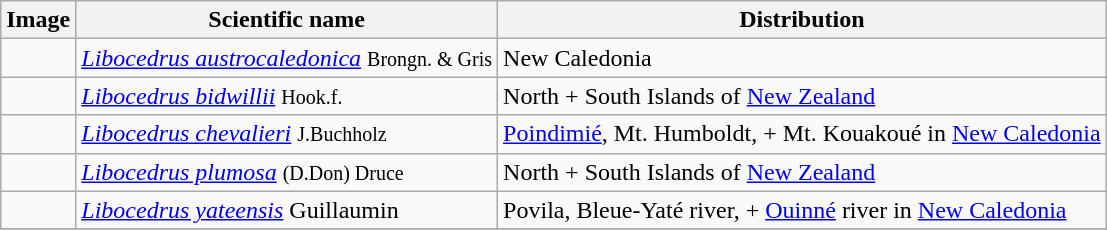<table class="wikitable">
<tr>
<th>Image</th>
<th>Scientific name</th>
<th>Distribution</th>
</tr>
<tr>
<td></td>
<td><em><a href='#'>Libocedrus austrocaledonica</a></em> <small>Brongn. & Gris</small></td>
<td>New Caledonia</td>
</tr>
<tr>
<td></td>
<td><em><a href='#'>Libocedrus bidwillii</a></em>  <small>Hook.f.</small></td>
<td>North + South Islands of <a href='#'>New Zealand</a></td>
</tr>
<tr>
<td></td>
<td><em><a href='#'>Libocedrus chevalieri</a></em> <small>J.Buchholz</small></td>
<td><a href='#'>Poindimié</a>, Mt. Humboldt, + Mt. Kouakoué in <a href='#'>New Caledonia</a></td>
</tr>
<tr>
<td></td>
<td><em><a href='#'>Libocedrus plumosa</a></em> <small>(D.Don) Druce</small></td>
<td>North + South Islands of <a href='#'>New Zealand</a></td>
</tr>
<tr>
<td></td>
<td><em><a href='#'>Libocedrus yateensis</a></em> Guillaumin</td>
<td>Povila, Bleue-Yaté river, + <a href='#'>Ouinné</a> river in <a href='#'>New Caledonia</a></td>
</tr>
<tr>
</tr>
</table>
